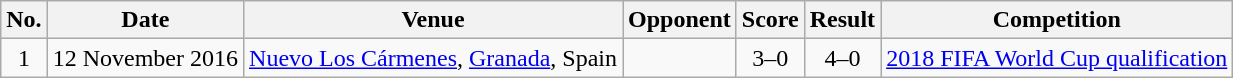<table class="wikitable plainrowheaders sortable">
<tr>
<th>No.</th>
<th>Date</th>
<th>Venue</th>
<th>Opponent</th>
<th>Score</th>
<th>Result</th>
<th>Competition</th>
</tr>
<tr>
<td align=center>1</td>
<td>12 November 2016</td>
<td><a href='#'>Nuevo Los Cármenes</a>, <a href='#'>Granada</a>, Spain</td>
<td></td>
<td align=center>3–0</td>
<td align=center>4–0</td>
<td><a href='#'>2018 FIFA World Cup qualification</a></td>
</tr>
</table>
